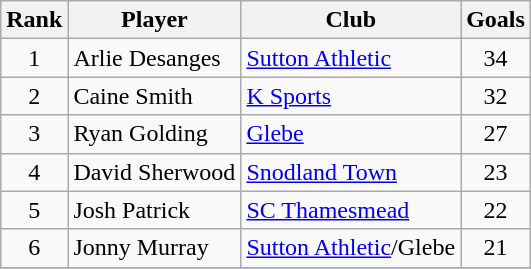<table class="wikitable" style="text-align:center">
<tr>
<th>Rank</th>
<th>Player</th>
<th>Club</th>
<th>Goals</th>
</tr>
<tr>
<td rowspan="1">1</td>
<td align="left">Arlie Desanges</td>
<td align="left"><a href='#'>Sutton Athletic</a></td>
<td rowspan="1">34</td>
</tr>
<tr>
<td rowspan="1">2</td>
<td align="left">Caine Smith</td>
<td align="left"><a href='#'>K Sports</a></td>
<td rowspan="1">32</td>
</tr>
<tr>
<td rowspan="1">3</td>
<td align="left">Ryan Golding</td>
<td align="left"><a href='#'>Glebe</a></td>
<td rowspan="1">27</td>
</tr>
<tr>
<td rowspan="1">4</td>
<td align="left">David Sherwood</td>
<td align="left"><a href='#'>Snodland Town</a></td>
<td rowspan="1">23</td>
</tr>
<tr>
<td rowspan="1">5</td>
<td align="left">Josh Patrick</td>
<td align="left"><a href='#'>SC Thamesmead</a></td>
<td rowspan="1">22</td>
</tr>
<tr>
<td rowspan="1">6</td>
<td align="left">Jonny Murray</td>
<td align="left"><a href='#'>Sutton Athletic</a>/Glebe</td>
<td rowspan="1">21</td>
</tr>
<tr>
</tr>
</table>
